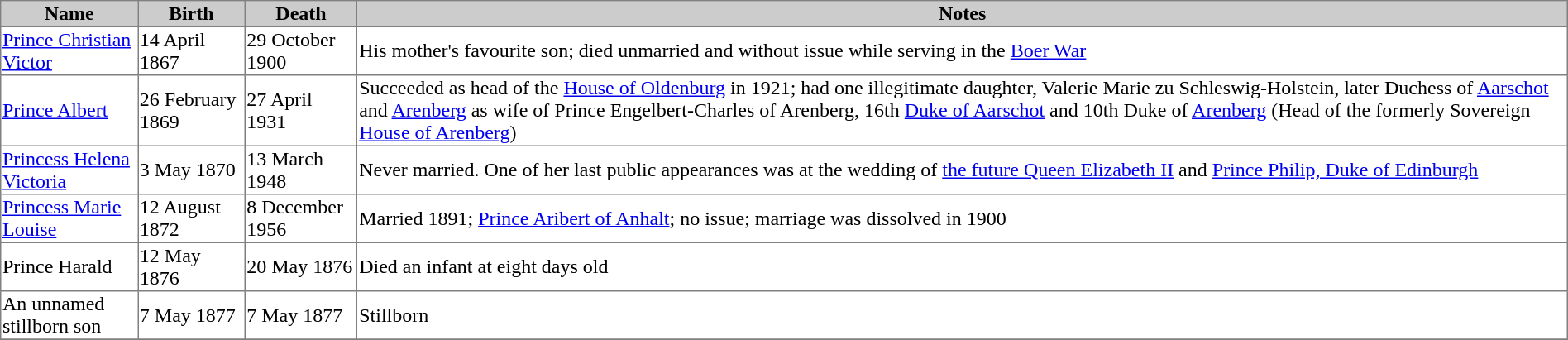<table border="1" style="border-collapse: collapse;">
<tr bgcolor="#cccccc">
<th>Name</th>
<th>Birth</th>
<th>Death</th>
<th>Notes</th>
</tr>
<tr>
<td><a href='#'>Prince Christian Victor</a></td>
<td>14 April 1867</td>
<td>29 October 1900</td>
<td>His mother's favourite son; died unmarried and without issue while serving in the <a href='#'>Boer War</a></td>
</tr>
<tr>
<td><a href='#'>Prince Albert</a></td>
<td>26 February 1869</td>
<td>27 April 1931</td>
<td>Succeeded as head of the <a href='#'>House of Oldenburg</a> in 1921; had one illegitimate daughter, Valerie Marie zu Schleswig-Holstein, later Duchess of <a href='#'>Aarschot</a> and <a href='#'>Arenberg</a> as wife of Prince Engelbert-Charles of Arenberg, 16th <a href='#'>Duke of Aarschot</a> and 10th Duke of <a href='#'>Arenberg</a> (Head of the formerly Sovereign <a href='#'>House of Arenberg</a>)</td>
</tr>
<tr>
<td><a href='#'>Princess Helena Victoria</a></td>
<td>3 May 1870</td>
<td>13 March 1948</td>
<td>Never married. One of her last public appearances was at the wedding of <a href='#'>the future Queen Elizabeth II</a> and <a href='#'>Prince Philip, Duke of Edinburgh</a></td>
</tr>
<tr>
<td><a href='#'>Princess Marie Louise</a></td>
<td>12 August 1872</td>
<td>8 December 1956</td>
<td>Married 1891; <a href='#'>Prince Aribert of Anhalt</a>; no issue; marriage was dissolved in 1900</td>
</tr>
<tr>
<td>Prince Harald</td>
<td>12 May 1876</td>
<td>20 May 1876</td>
<td>Died an infant at eight days old</td>
</tr>
<tr>
<td>An unnamed stillborn son</td>
<td>7 May 1877</td>
<td>7 May 1877</td>
<td>Stillborn</td>
</tr>
<tr>
</tr>
</table>
